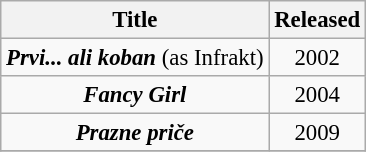<table class="wikitable" style="text-align: center; font-size:95%;">
<tr>
<th>Title</th>
<th>Released</th>
</tr>
<tr>
<td><strong><em>Prvi... ali koban</em></strong> (as Infrakt)</td>
<td>2002</td>
</tr>
<tr>
<td><strong><em>Fancy Girl</em></strong></td>
<td>2004</td>
</tr>
<tr>
<td><strong><em>Prazne priče</em></strong></td>
<td>2009</td>
</tr>
<tr>
</tr>
</table>
